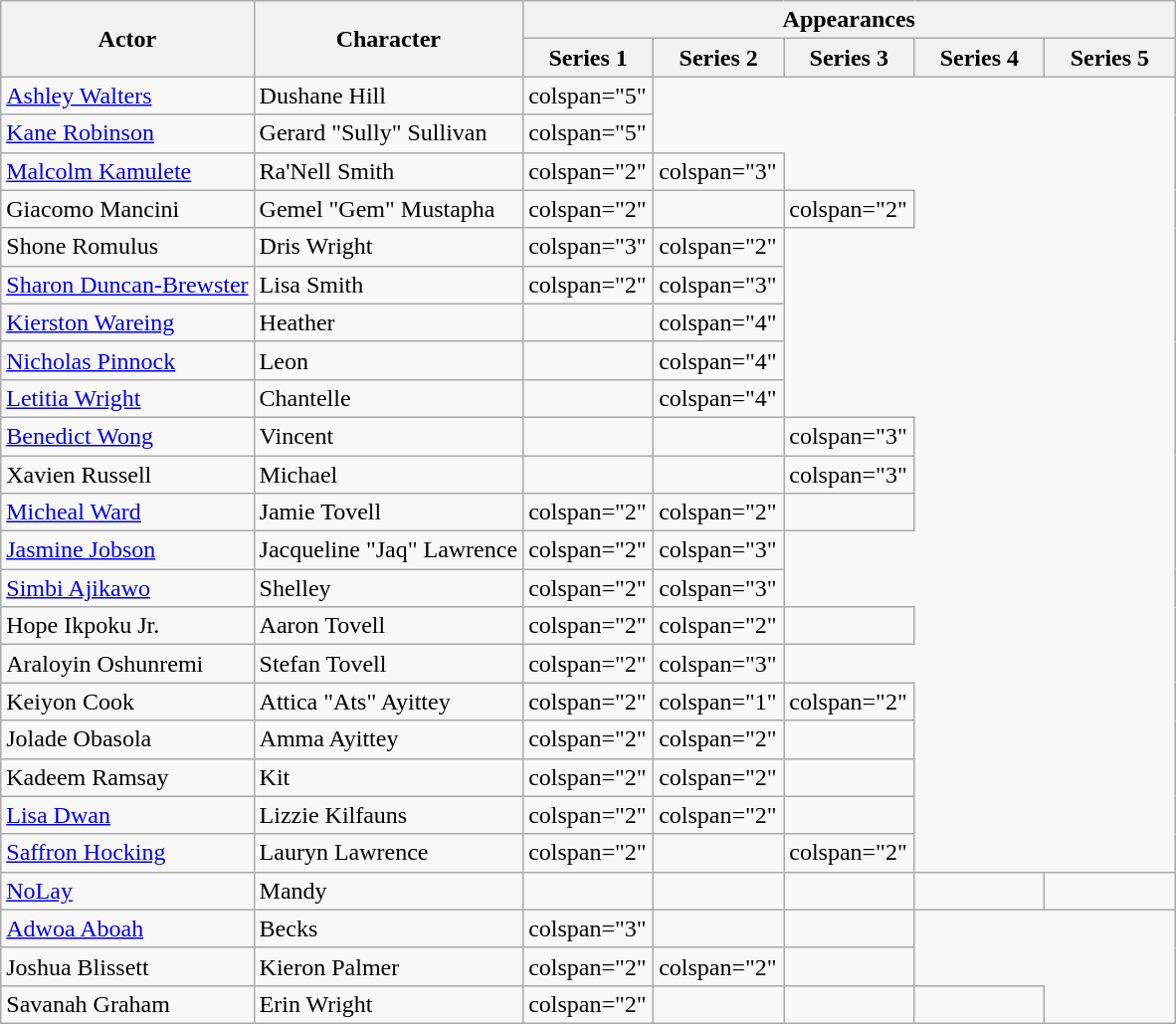<table class="wikitable">
<tr>
<th rowspan="2">Actor</th>
<th rowspan="2">Character</th>
<th colspan="5">Appearances</th>
</tr>
<tr>
<th style="width: 80px;">Series 1</th>
<th style="width: 80px;">Series 2</th>
<th style="width: 80px;">Series 3</th>
<th style="width: 80px;">Series 4</th>
<th style="width: 80px;">Series 5</th>
</tr>
<tr>
<td><a href='#'>Ashley Walters</a></td>
<td>Dushane Hill</td>
<td>colspan="5" </td>
</tr>
<tr>
<td><a href='#'>Kane Robinson</a></td>
<td>Gerard "Sully" Sullivan</td>
<td>colspan="5" </td>
</tr>
<tr>
<td><a href='#'>Malcolm Kamulete</a></td>
<td>Ra'Nell Smith</td>
<td>colspan="2" </td>
<td>colspan="3" </td>
</tr>
<tr>
<td>Giacomo Mancini</td>
<td>Gemel "Gem" Mustapha</td>
<td>colspan="2" </td>
<td></td>
<td>colspan="2" </td>
</tr>
<tr>
<td>Shone Romulus</td>
<td>Dris Wright</td>
<td>colspan="3" </td>
<td>colspan="2" </td>
</tr>
<tr>
<td><a href='#'>Sharon Duncan-Brewster</a></td>
<td>Lisa Smith</td>
<td>colspan="2" </td>
<td>colspan="3" </td>
</tr>
<tr>
<td><a href='#'>Kierston Wareing</a></td>
<td>Heather</td>
<td></td>
<td>colspan="4" </td>
</tr>
<tr>
<td><a href='#'>Nicholas Pinnock</a></td>
<td>Leon</td>
<td></td>
<td>colspan="4" </td>
</tr>
<tr>
<td><a href='#'>Letitia Wright</a></td>
<td>Chantelle</td>
<td></td>
<td>colspan="4" </td>
</tr>
<tr>
<td><a href='#'>Benedict Wong</a></td>
<td>Vincent</td>
<td></td>
<td></td>
<td>colspan="3" </td>
</tr>
<tr>
<td>Xavien Russell</td>
<td>Michael</td>
<td></td>
<td></td>
<td>colspan="3" </td>
</tr>
<tr>
<td><a href='#'>Micheal Ward</a></td>
<td>Jamie Tovell</td>
<td>colspan="2" </td>
<td>colspan="2" </td>
<td></td>
</tr>
<tr>
<td><a href='#'>Jasmine Jobson</a></td>
<td>Jacqueline "Jaq" Lawrence</td>
<td>colspan="2" </td>
<td>colspan="3" </td>
</tr>
<tr>
<td><a href='#'>Simbi Ajikawo</a></td>
<td>Shelley</td>
<td>colspan="2" </td>
<td>colspan="3" </td>
</tr>
<tr>
<td>Hope Ikpoku Jr.</td>
<td>Aaron Tovell</td>
<td>colspan="2" </td>
<td>colspan="2" </td>
<td></td>
</tr>
<tr>
<td>Araloyin Oshunremi</td>
<td>Stefan Tovell</td>
<td>colspan="2" </td>
<td>colspan="3" </td>
</tr>
<tr>
<td>Keiyon Cook</td>
<td>Attica "Ats" Ayittey</td>
<td>colspan="2" </td>
<td>colspan="1" </td>
<td>colspan="2" </td>
</tr>
<tr>
<td>Jolade Obasola</td>
<td>Amma Ayittey</td>
<td>colspan="2" </td>
<td>colspan="2" </td>
<td></td>
</tr>
<tr>
<td>Kadeem Ramsay</td>
<td>Kit</td>
<td>colspan="2" </td>
<td>colspan="2" </td>
<td></td>
</tr>
<tr>
<td><a href='#'>Lisa Dwan</a></td>
<td>Lizzie Kilfauns</td>
<td>colspan="2" </td>
<td>colspan="2" </td>
<td></td>
</tr>
<tr>
<td><a href='#'>Saffron Hocking</a></td>
<td>Lauryn Lawrence</td>
<td>colspan="2" </td>
<td></td>
<td>colspan="2" </td>
</tr>
<tr>
<td><a href='#'>NoLay</a></td>
<td>Mandy</td>
<td></td>
<td></td>
<td></td>
<td></td>
<td></td>
</tr>
<tr>
<td><a href='#'>Adwoa Aboah</a></td>
<td>Becks</td>
<td>colspan="3" </td>
<td></td>
<td></td>
</tr>
<tr>
<td>Joshua Blissett</td>
<td>Kieron Palmer</td>
<td>colspan="2" </td>
<td>colspan="2" </td>
<td></td>
</tr>
<tr>
<td>Savanah Graham</td>
<td>Erin Wright</td>
<td>colspan="2" </td>
<td></td>
<td></td>
<td></td>
</tr>
</table>
